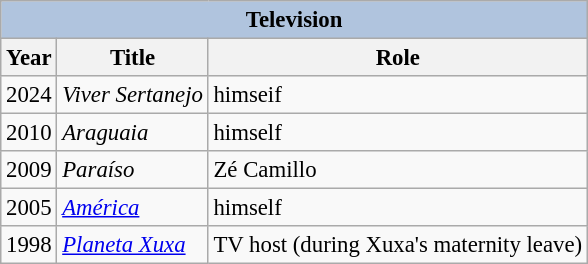<table class="wikitable" style="font-size: 95%;">
<tr>
<th colspan="4" style="background: LightSteelBlue;">Television</th>
</tr>
<tr>
<th>Year</th>
<th>Title</th>
<th>Role</th>
</tr>
<tr>
<td>2024</td>
<td><em>Viver Sertanejo</em></td>
<td>himseif</td>
</tr>
<tr>
<td>2010</td>
<td><em>Araguaia</em></td>
<td>himself</td>
</tr>
<tr>
<td>2009</td>
<td><em>Paraíso</em></td>
<td>Zé Camillo</td>
</tr>
<tr>
<td>2005</td>
<td><em><a href='#'>América</a></em></td>
<td>himself</td>
</tr>
<tr>
<td>1998</td>
<td><em><a href='#'>Planeta Xuxa</a></em></td>
<td>TV host (during Xuxa's maternity leave)</td>
</tr>
</table>
